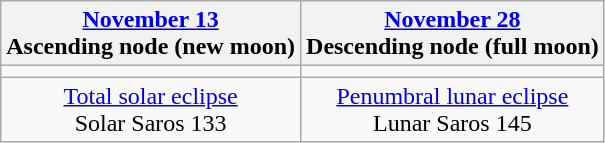<table class="wikitable">
<tr>
<th><a href='#'>November 13</a><br>Ascending node (new moon)<br></th>
<th><a href='#'>November 28</a><br>Descending node (full moon)<br></th>
</tr>
<tr>
<td></td>
<td></td>
</tr>
<tr align=center>
<td><a href='#'>Total solar eclipse</a><br>Solar Saros 133</td>
<td><a href='#'>Penumbral lunar eclipse</a><br>Lunar Saros 145</td>
</tr>
</table>
